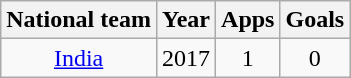<table class="wikitable" style="text-align:center">
<tr>
<th>National team</th>
<th>Year</th>
<th>Apps</th>
<th>Goals</th>
</tr>
<tr>
<td><a href='#'>India</a></td>
<td>2017</td>
<td>1</td>
<td>0</td>
</tr>
</table>
